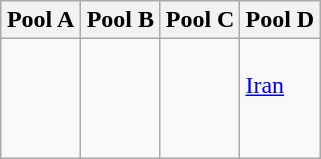<table class="wikitable">
<tr>
<th width=25%>Pool A</th>
<th width=25%>Pool B</th>
<th width=25%>Pool C</th>
<th width=25%>Pool D</th>
</tr>
<tr>
<td><br><br>
<br>
<br>
</td>
<td><br><br>
<br>
<br>
</td>
<td><br><br>
<br>
<br>
</td>
<td><br> <a href='#'>Iran</a><br>
<br>
<br>
</td>
</tr>
</table>
